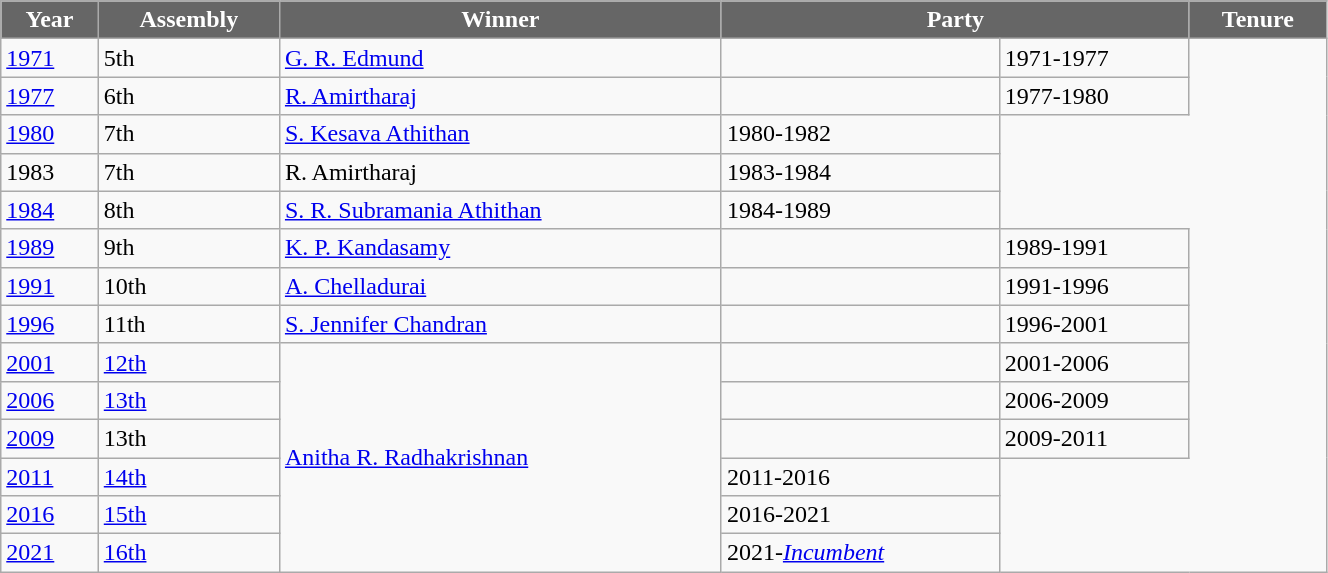<table class="wikitable" width="70%">
<tr>
<th style="background-color:#666666; color:white">Year</th>
<th style="background-color:#666666; color:white">Assembly</th>
<th style="background-color:#666666; color:white">Winner</th>
<th style="background-color:#666666; color:white" colspan="2">Party</th>
<th style="background-color:#666666; color:white">Tenure</th>
</tr>
<tr>
<td><a href='#'>1971</a></td>
<td>5th</td>
<td><a href='#'>G. R. Edmund</a></td>
<td></td>
<td>1971-1977</td>
</tr>
<tr>
<td><a href='#'>1977</a></td>
<td>6th</td>
<td><a href='#'>R. Amirtharaj</a></td>
<td></td>
<td>1977-1980</td>
</tr>
<tr>
<td><a href='#'>1980</a></td>
<td>7th</td>
<td><a href='#'>S. Kesava Athithan</a></td>
<td>1980-1982</td>
</tr>
<tr>
<td>1983</td>
<td>7th</td>
<td>R. Amirtharaj</td>
<td>1983-1984</td>
</tr>
<tr>
<td><a href='#'>1984</a></td>
<td>8th</td>
<td><a href='#'>S. R. Subramania Athithan</a></td>
<td>1984-1989</td>
</tr>
<tr>
<td><a href='#'>1989</a></td>
<td>9th</td>
<td><a href='#'>K. P. Kandasamy</a></td>
<td></td>
<td>1989-1991</td>
</tr>
<tr>
<td><a href='#'>1991</a></td>
<td>10th</td>
<td><a href='#'>A. Chelladurai</a></td>
<td></td>
<td>1991-1996</td>
</tr>
<tr>
<td><a href='#'>1996</a></td>
<td>11th</td>
<td><a href='#'>S. Jennifer Chandran</a></td>
<td></td>
<td>1996-2001</td>
</tr>
<tr>
<td><a href='#'>2001</a></td>
<td><a href='#'>12th</a></td>
<td rowspan=7><a href='#'>Anitha R. Radhakrishnan</a></td>
<td></td>
<td>2001-2006</td>
</tr>
<tr>
<td><a href='#'>2006</a></td>
<td><a href='#'>13th</a></td>
<td></td>
<td>2006-2009</td>
</tr>
<tr>
<td><a href='#'>2009</a></td>
<td>13th</td>
<td></td>
<td>2009-2011</td>
</tr>
<tr>
<td><a href='#'>2011</a></td>
<td><a href='#'>14th</a></td>
<td>2011-2016</td>
</tr>
<tr>
<td><a href='#'>2016</a></td>
<td><a href='#'>15th</a></td>
<td>2016-2021</td>
</tr>
<tr>
<td><a href='#'>2021</a></td>
<td><a href='#'>16th</a></td>
<td>2021-<em><a href='#'>Incumbent</a></em></td>
</tr>
</table>
